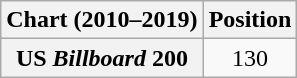<table class="wikitable plainrowheaders" style="text-align:center">
<tr>
<th scope="col">Chart (2010–2019)</th>
<th scope="col">Position</th>
</tr>
<tr>
<th scope="row">US <em>Billboard</em> 200</th>
<td>130</td>
</tr>
</table>
